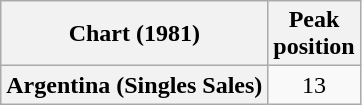<table class="wikitable sortable plainrowheaders" style="text-align:center">
<tr>
<th scope="col">Chart (1981)</th>
<th scope="col">Peak<br>position</th>
</tr>
<tr>
<th scope="row">Argentina (Singles Sales)</th>
<td align="center">13</td>
</tr>
</table>
